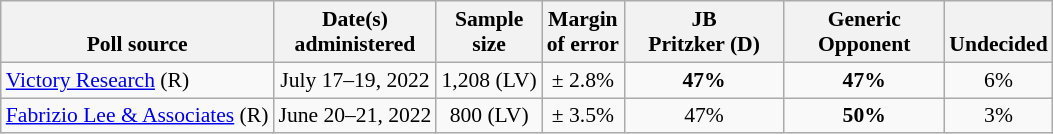<table class="wikitable" style="font-size:90%;text-align:center;">
<tr style="vertical-align:bottom">
<th>Poll source</th>
<th>Date(s)<br>administered</th>
<th>Sample<br>size</th>
<th>Margin<br>of error</th>
<th style="width:100px;">JB<br>Pritzker (D)</th>
<th style="width:100px;">Generic<br>Opponent</th>
<th>Undecided</th>
</tr>
<tr>
<td style="text-align:left;"><a href='#'>Victory Research</a> (R)</td>
<td>July 17–19, 2022</td>
<td>1,208 (LV)</td>
<td>± 2.8%</td>
<td><strong>47%</strong></td>
<td><strong>47%</strong></td>
<td>6%</td>
</tr>
<tr>
<td style="text-align:left;"><a href='#'>Fabrizio Lee & Associates</a> (R)</td>
<td>June 20–21, 2022</td>
<td>800 (LV)</td>
<td>± 3.5%</td>
<td>47%</td>
<td><strong>50%</strong></td>
<td>3%</td>
</tr>
</table>
